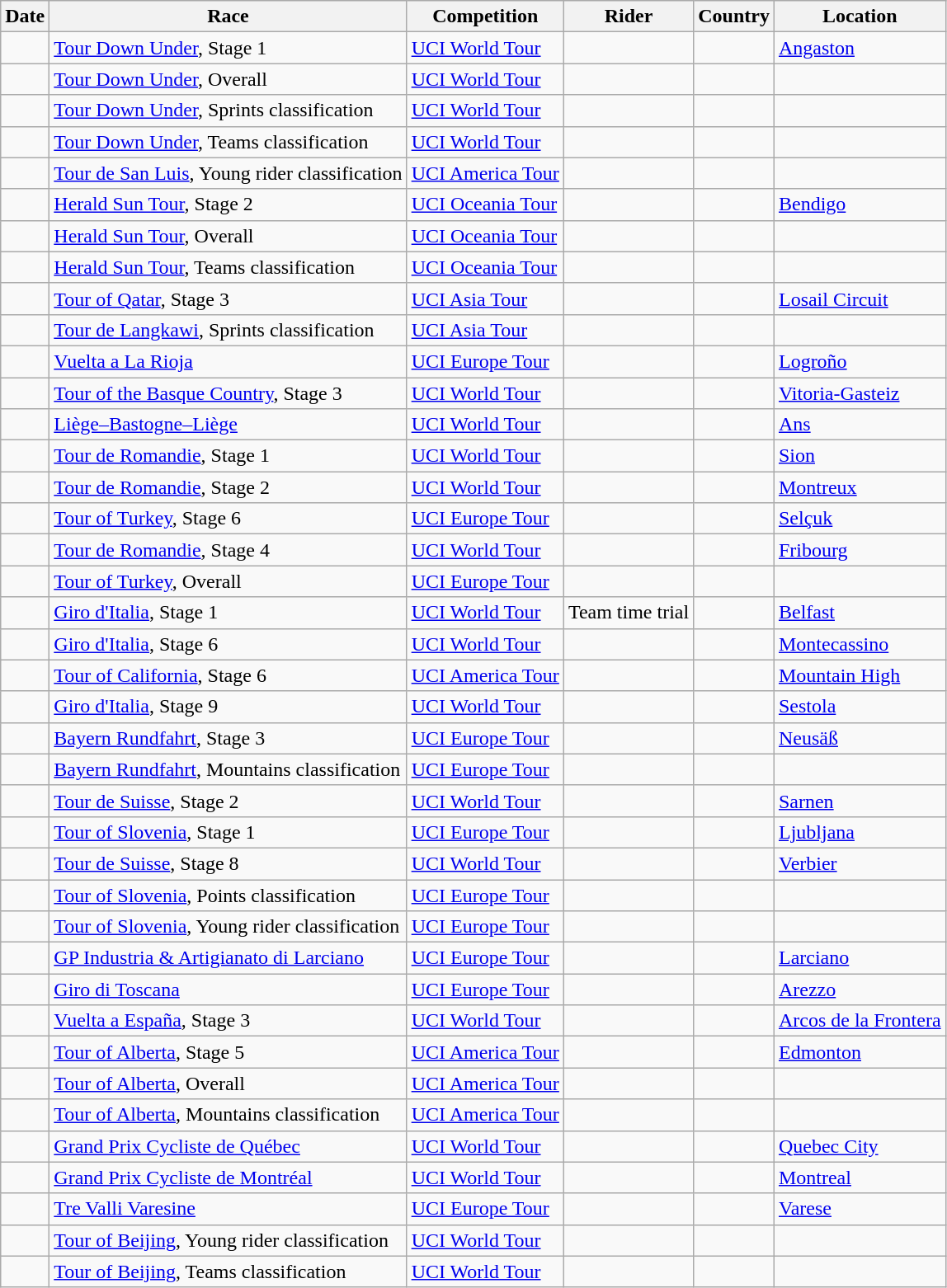<table class="wikitable sortable">
<tr>
<th>Date</th>
<th>Race</th>
<th>Competition</th>
<th>Rider</th>
<th>Country</th>
<th>Location</th>
</tr>
<tr>
<td></td>
<td><a href='#'>Tour Down Under</a>, Stage 1</td>
<td><a href='#'>UCI World Tour</a></td>
<td></td>
<td></td>
<td><a href='#'>Angaston</a></td>
</tr>
<tr>
<td></td>
<td><a href='#'>Tour Down Under</a>, Overall</td>
<td><a href='#'>UCI World Tour</a></td>
<td></td>
<td></td>
<td></td>
</tr>
<tr>
<td></td>
<td><a href='#'>Tour Down Under</a>, Sprints classification</td>
<td><a href='#'>UCI World Tour</a></td>
<td></td>
<td></td>
<td></td>
</tr>
<tr>
<td></td>
<td><a href='#'>Tour Down Under</a>, Teams classification</td>
<td><a href='#'>UCI World Tour</a></td>
<td align="center"></td>
<td></td>
<td></td>
</tr>
<tr>
<td></td>
<td><a href='#'>Tour de San Luis</a>, Young rider classification</td>
<td><a href='#'>UCI America Tour</a></td>
<td></td>
<td></td>
<td></td>
</tr>
<tr>
<td></td>
<td><a href='#'>Herald Sun Tour</a>, Stage 2</td>
<td><a href='#'>UCI Oceania Tour</a></td>
<td></td>
<td></td>
<td><a href='#'>Bendigo</a></td>
</tr>
<tr>
<td></td>
<td><a href='#'>Herald Sun Tour</a>, Overall</td>
<td><a href='#'>UCI Oceania Tour</a></td>
<td></td>
<td></td>
<td></td>
</tr>
<tr>
<td></td>
<td><a href='#'>Herald Sun Tour</a>, Teams classification</td>
<td><a href='#'>UCI Oceania Tour</a></td>
<td align="center"></td>
<td></td>
<td></td>
</tr>
<tr>
<td></td>
<td><a href='#'>Tour of Qatar</a>, Stage 3</td>
<td><a href='#'>UCI Asia Tour</a></td>
<td></td>
<td></td>
<td><a href='#'>Losail Circuit</a></td>
</tr>
<tr>
<td></td>
<td><a href='#'>Tour de Langkawi</a>, Sprints classification</td>
<td><a href='#'>UCI Asia Tour</a></td>
<td></td>
<td></td>
<td></td>
</tr>
<tr>
<td></td>
<td><a href='#'>Vuelta a La Rioja</a></td>
<td><a href='#'>UCI Europe Tour</a></td>
<td></td>
<td></td>
<td><a href='#'>Logroño</a></td>
</tr>
<tr>
<td></td>
<td><a href='#'>Tour of the Basque Country</a>, Stage 3</td>
<td><a href='#'>UCI World Tour</a></td>
<td></td>
<td></td>
<td><a href='#'>Vitoria-Gasteiz</a></td>
</tr>
<tr>
<td></td>
<td><a href='#'>Liège–Bastogne–Liège</a></td>
<td><a href='#'>UCI World Tour</a></td>
<td></td>
<td></td>
<td><a href='#'>Ans</a></td>
</tr>
<tr>
<td></td>
<td><a href='#'>Tour de Romandie</a>, Stage 1</td>
<td><a href='#'>UCI World Tour</a></td>
<td></td>
<td></td>
<td><a href='#'>Sion</a></td>
</tr>
<tr>
<td></td>
<td><a href='#'>Tour de Romandie</a>, Stage 2</td>
<td><a href='#'>UCI World Tour</a></td>
<td></td>
<td></td>
<td><a href='#'>Montreux</a></td>
</tr>
<tr>
<td></td>
<td><a href='#'>Tour of Turkey</a>, Stage 6</td>
<td><a href='#'>UCI Europe Tour</a></td>
<td></td>
<td></td>
<td><a href='#'>Selçuk</a></td>
</tr>
<tr>
<td></td>
<td><a href='#'>Tour de Romandie</a>, Stage 4</td>
<td><a href='#'>UCI World Tour</a></td>
<td></td>
<td></td>
<td><a href='#'>Fribourg</a></td>
</tr>
<tr>
<td></td>
<td><a href='#'>Tour of Turkey</a>, Overall</td>
<td><a href='#'>UCI Europe Tour</a></td>
<td></td>
<td></td>
<td></td>
</tr>
<tr>
<td></td>
<td><a href='#'>Giro d'Italia</a>, Stage 1</td>
<td><a href='#'>UCI World Tour</a></td>
<td>Team time trial</td>
<td></td>
<td><a href='#'>Belfast</a></td>
</tr>
<tr>
<td></td>
<td><a href='#'>Giro d'Italia</a>, Stage 6</td>
<td><a href='#'>UCI World Tour</a></td>
<td></td>
<td></td>
<td><a href='#'>Montecassino</a></td>
</tr>
<tr>
<td></td>
<td><a href='#'>Tour of California</a>, Stage 6</td>
<td><a href='#'>UCI America Tour</a></td>
<td></td>
<td></td>
<td><a href='#'>Mountain High</a></td>
</tr>
<tr>
<td></td>
<td><a href='#'>Giro d'Italia</a>, Stage 9</td>
<td><a href='#'>UCI World Tour</a></td>
<td></td>
<td></td>
<td><a href='#'>Sestola</a></td>
</tr>
<tr>
<td></td>
<td><a href='#'>Bayern Rundfahrt</a>, Stage 3</td>
<td><a href='#'>UCI Europe Tour</a></td>
<td></td>
<td></td>
<td><a href='#'>Neusäß</a></td>
</tr>
<tr>
<td></td>
<td><a href='#'>Bayern Rundfahrt</a>, Mountains classification</td>
<td><a href='#'>UCI Europe Tour</a></td>
<td></td>
<td></td>
<td></td>
</tr>
<tr>
<td></td>
<td><a href='#'>Tour de Suisse</a>, Stage 2</td>
<td><a href='#'>UCI World Tour</a></td>
<td></td>
<td></td>
<td><a href='#'>Sarnen</a></td>
</tr>
<tr>
<td></td>
<td><a href='#'>Tour of Slovenia</a>, Stage 1</td>
<td><a href='#'>UCI Europe Tour</a></td>
<td></td>
<td></td>
<td><a href='#'>Ljubljana</a></td>
</tr>
<tr>
<td></td>
<td><a href='#'>Tour de Suisse</a>, Stage 8</td>
<td><a href='#'>UCI World Tour</a></td>
<td></td>
<td></td>
<td><a href='#'>Verbier</a></td>
</tr>
<tr>
<td></td>
<td><a href='#'>Tour of Slovenia</a>, Points classification</td>
<td><a href='#'>UCI Europe Tour</a></td>
<td></td>
<td></td>
<td></td>
</tr>
<tr>
<td></td>
<td><a href='#'>Tour of Slovenia</a>, Young rider classification</td>
<td><a href='#'>UCI Europe Tour</a></td>
<td></td>
<td></td>
<td></td>
</tr>
<tr>
<td></td>
<td><a href='#'>GP Industria & Artigianato di Larciano</a></td>
<td><a href='#'>UCI Europe Tour</a></td>
<td></td>
<td></td>
<td><a href='#'>Larciano</a></td>
</tr>
<tr>
<td></td>
<td><a href='#'>Giro di Toscana</a></td>
<td><a href='#'>UCI Europe Tour</a></td>
<td></td>
<td></td>
<td><a href='#'>Arezzo</a></td>
</tr>
<tr>
<td></td>
<td><a href='#'>Vuelta a España</a>, Stage 3</td>
<td><a href='#'>UCI World Tour</a></td>
<td></td>
<td></td>
<td><a href='#'>Arcos de la Frontera</a></td>
</tr>
<tr>
<td></td>
<td><a href='#'>Tour of Alberta</a>, Stage 5</td>
<td><a href='#'>UCI America Tour</a></td>
<td></td>
<td></td>
<td><a href='#'>Edmonton</a></td>
</tr>
<tr>
<td></td>
<td><a href='#'>Tour of Alberta</a>, Overall</td>
<td><a href='#'>UCI America Tour</a></td>
<td></td>
<td></td>
<td></td>
</tr>
<tr>
<td></td>
<td><a href='#'>Tour of Alberta</a>, Mountains classification</td>
<td><a href='#'>UCI America Tour</a></td>
<td></td>
<td></td>
<td></td>
</tr>
<tr>
<td></td>
<td><a href='#'>Grand Prix Cycliste de Québec</a></td>
<td><a href='#'>UCI World Tour</a></td>
<td></td>
<td></td>
<td><a href='#'>Quebec City</a></td>
</tr>
<tr>
<td></td>
<td><a href='#'>Grand Prix Cycliste de Montréal</a></td>
<td><a href='#'>UCI World Tour</a></td>
<td></td>
<td></td>
<td><a href='#'>Montreal</a></td>
</tr>
<tr>
<td></td>
<td><a href='#'>Tre Valli Varesine</a></td>
<td><a href='#'>UCI Europe Tour</a></td>
<td></td>
<td></td>
<td><a href='#'>Varese</a></td>
</tr>
<tr>
<td></td>
<td><a href='#'>Tour of Beijing</a>, Young rider classification</td>
<td><a href='#'>UCI World Tour</a></td>
<td></td>
<td></td>
<td></td>
</tr>
<tr>
<td></td>
<td><a href='#'>Tour of Beijing</a>, Teams classification</td>
<td><a href='#'>UCI World Tour</a></td>
<td align="center"></td>
<td></td>
<td></td>
</tr>
</table>
